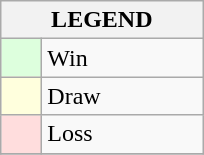<table class="wikitable">
<tr>
<th colspan="2">LEGEND</th>
</tr>
<tr>
<td style="background:#ddffdd;" width=20> </td>
<td width=100>Win</td>
</tr>
<tr>
<td style="background:#ffffdd"  width=20> </td>
<td width=100>Draw</td>
</tr>
<tr>
<td style="background:#ffdddd;" width=20> </td>
<td width=100>Loss</td>
</tr>
<tr>
</tr>
</table>
